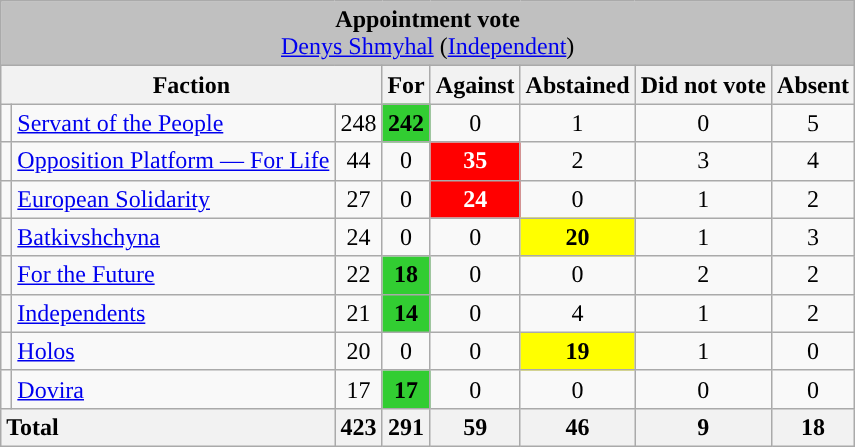<table class="wikitable" style=text-align:center>
<tr>
<td colspan="8" align="center" bgcolor="#C0C0C0"><strong>Appointment vote</strong><br><a href='#'>Denys Shmyhal</a> (<a href='#'>Independent</a>)</td>
</tr>
<tr>
<th colspan="3">Faction</th>
<th>For</th>
<th>Against</th>
<th>Abstained</th>
<th>Did not vote</th>
<th>Absent</th>
</tr>
<tr>
<td style="background:"></td>
<td style="text-align:left;"><a href='#'>Servant of the People</a></td>
<td>248</td>
<td style="text-align:center;background-color:limegreen;"><strong>242</strong></td>
<td>0</td>
<td>1</td>
<td>0</td>
<td>5</td>
</tr>
<tr>
<td style="background:"></td>
<td style="text-align:left;"><a href='#'>Opposition Platform — For Life</a></td>
<td>44</td>
<td>0</td>
<td style="text-align:center;background-color:red;color:white;"><strong>35</strong></td>
<td>2</td>
<td>3</td>
<td>4</td>
</tr>
<tr>
<td style="background:"></td>
<td style="text-align:left;"><a href='#'>European Solidarity</a></td>
<td>27</td>
<td>0</td>
<td style="text-align:center;background-color:red;color:white;"><strong>24</strong></td>
<td>0</td>
<td>1</td>
<td>2</td>
</tr>
<tr>
<td style="background:"></td>
<td style="text-align:left;"><a href='#'>Batkivshchyna</a></td>
<td>24</td>
<td>0</td>
<td>0</td>
<td style="text-align:center;background-color:yellow;"><strong>20</strong></td>
<td>1</td>
<td>3</td>
</tr>
<tr>
<td style="background:"></td>
<td style="text-align:left;"><a href='#'>For the Future</a></td>
<td>22</td>
<td style="text-align:center;background-color:limegreen;"><strong>18</strong></td>
<td>0</td>
<td>0</td>
<td>2</td>
<td>2</td>
</tr>
<tr>
<td style="background:"></td>
<td style="text-align:left;"><a href='#'>Independents</a></td>
<td>21</td>
<td style="text-align:center;background-color:limegreen;"><strong>14</strong></td>
<td>0</td>
<td>4</td>
<td>1</td>
<td>2</td>
</tr>
<tr>
<td style="background:"></td>
<td style="text-align:left;"><a href='#'>Holos</a></td>
<td>20</td>
<td>0</td>
<td>0</td>
<td style="text-align:center;background-color:yellow;"><strong>19</strong></td>
<td>1</td>
<td>0</td>
</tr>
<tr>
<td style="background:"></td>
<td style="text-align:left;"><a href='#'>Dovira</a></td>
<td>17</td>
<td style="text-align:center;background-color:limegreen;"><strong>17</strong></td>
<td>0</td>
<td>0</td>
<td>0</td>
<td>0</td>
</tr>
<tr>
<th style="text-align:left;" colspan="2">Total</th>
<th>423</th>
<th>291</th>
<th>59</th>
<th>46</th>
<th>9</th>
<th>18</th>
</tr>
</table>
